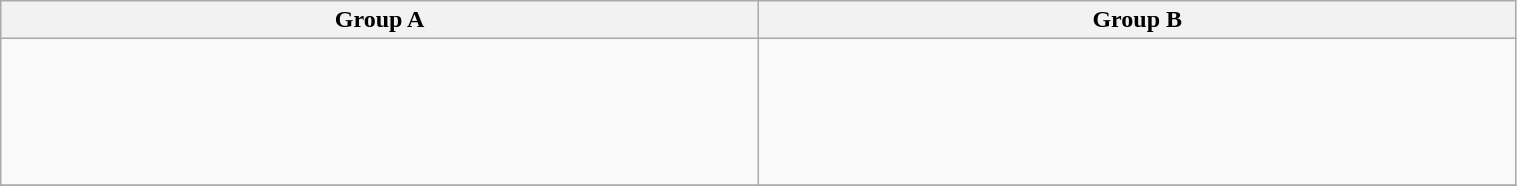<table class="wikitable" style="width:80%;">
<tr>
<th width=25%>Group A</th>
<th width=25%>Group B</th>
</tr>
<tr>
<td><br><br>
<br>
<br>
<br>
</td>
<td><br><br>
<br>
<br>
<br>
</td>
</tr>
<tr>
</tr>
</table>
